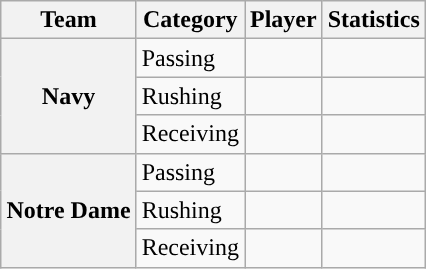<table class="wikitable" style="float:right">
<tr>
<th>Team</th>
<th>Category</th>
<th>Player</th>
<th>Statistics</th>
</tr>
<tr>
<th rowspan=3>Navy</th>
<td>Passing</td>
<td></td>
<td></td>
</tr>
<tr>
<td>Rushing</td>
<td></td>
<td></td>
</tr>
<tr>
<td>Receiving</td>
<td></td>
<td></td>
</tr>
<tr>
<th rowspan=3>Notre Dame</th>
<td>Passing</td>
<td></td>
<td></td>
</tr>
<tr>
<td>Rushing</td>
<td></td>
<td></td>
</tr>
<tr>
<td>Receiving</td>
<td></td>
<td></td>
</tr>
</table>
